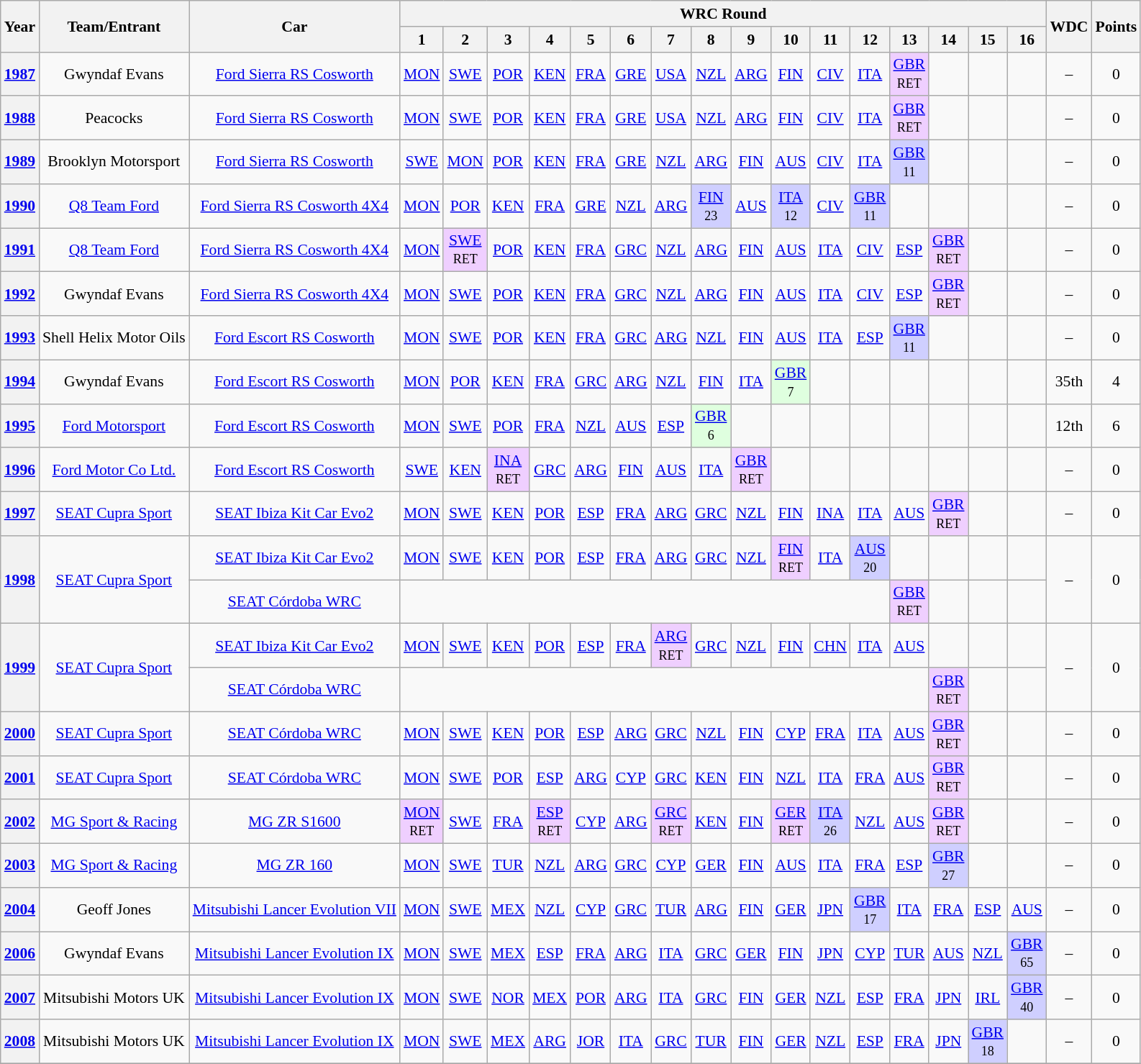<table class="wikitable" border="1" style="text-align:center; font-size:90%;">
<tr>
<th rowspan="2">Year</th>
<th rowspan="2">Team/Entrant</th>
<th rowspan="2">Car</th>
<th colspan="16">WRC Round</th>
<th rowspan="2">WDC</th>
<th rowspan="2">Points</th>
</tr>
<tr>
<th>1</th>
<th>2</th>
<th>3</th>
<th>4</th>
<th>5</th>
<th>6</th>
<th>7</th>
<th>8</th>
<th>9</th>
<th>10</th>
<th>11</th>
<th>12</th>
<th>13</th>
<th>14</th>
<th>15</th>
<th>16</th>
</tr>
<tr>
<th><a href='#'>1987</a></th>
<td>Gwyndaf Evans</td>
<td><a href='#'>Ford Sierra RS Cosworth</a></td>
<td><a href='#'>MON</a></td>
<td><a href='#'>SWE</a></td>
<td><a href='#'>POR</a></td>
<td><a href='#'>KEN</a></td>
<td><a href='#'>FRA</a></td>
<td><a href='#'>GRE</a></td>
<td><a href='#'>USA</a></td>
<td><a href='#'>NZL</a></td>
<td><a href='#'>ARG</a></td>
<td><a href='#'>FIN</a></td>
<td><a href='#'>CIV</a></td>
<td><a href='#'>ITA</a></td>
<td style="background:#efcfff;"><a href='#'>GBR</a><br><small>RET</small></td>
<td></td>
<td></td>
<td></td>
<td>–</td>
<td>0</td>
</tr>
<tr>
<th><a href='#'>1988</a></th>
<td>Peacocks</td>
<td><a href='#'>Ford Sierra RS Cosworth</a></td>
<td><a href='#'>MON</a></td>
<td><a href='#'>SWE</a></td>
<td><a href='#'>POR</a></td>
<td><a href='#'>KEN</a></td>
<td><a href='#'>FRA</a></td>
<td><a href='#'>GRE</a></td>
<td><a href='#'>USA</a></td>
<td><a href='#'>NZL</a></td>
<td><a href='#'>ARG</a></td>
<td><a href='#'>FIN</a></td>
<td><a href='#'>CIV</a></td>
<td><a href='#'>ITA</a></td>
<td style="background:#efcfff;"><a href='#'>GBR</a><br><small>RET</small></td>
<td></td>
<td></td>
<td></td>
<td>–</td>
<td>0</td>
</tr>
<tr>
<th><a href='#'>1989</a></th>
<td>Brooklyn Motorsport</td>
<td><a href='#'>Ford Sierra RS Cosworth</a></td>
<td><a href='#'>SWE</a></td>
<td><a href='#'>MON</a></td>
<td><a href='#'>POR</a></td>
<td><a href='#'>KEN</a></td>
<td><a href='#'>FRA</a></td>
<td><a href='#'>GRE</a></td>
<td><a href='#'>NZL</a></td>
<td><a href='#'>ARG</a></td>
<td><a href='#'>FIN</a></td>
<td><a href='#'>AUS</a></td>
<td><a href='#'>CIV</a></td>
<td><a href='#'>ITA</a></td>
<td style="background:#cfcfff;"><a href='#'>GBR</a><br><small>11</small></td>
<td></td>
<td></td>
<td></td>
<td>–</td>
<td>0</td>
</tr>
<tr>
<th><a href='#'>1990</a></th>
<td><a href='#'>Q8 Team Ford</a></td>
<td><a href='#'>Ford Sierra RS Cosworth 4X4</a></td>
<td><a href='#'>MON</a></td>
<td><a href='#'>POR</a></td>
<td><a href='#'>KEN</a></td>
<td><a href='#'>FRA</a></td>
<td><a href='#'>GRE</a></td>
<td><a href='#'>NZL</a></td>
<td><a href='#'>ARG</a></td>
<td style="background:#cfcfff;"><a href='#'>FIN</a><br><small>23</small></td>
<td><a href='#'>AUS</a></td>
<td style="background:#cfcfff;"><a href='#'>ITA</a><br><small>12</small></td>
<td><a href='#'>CIV</a></td>
<td style="background:#cfcfff;"><a href='#'>GBR</a><br><small>11</small></td>
<td></td>
<td></td>
<td></td>
<td></td>
<td>–</td>
<td>0</td>
</tr>
<tr>
<th><a href='#'>1991</a></th>
<td><a href='#'>Q8 Team Ford</a></td>
<td><a href='#'>Ford Sierra RS Cosworth 4X4</a></td>
<td><a href='#'>MON</a></td>
<td style="background:#efcfff;"><a href='#'>SWE</a><br><small>RET</small></td>
<td><a href='#'>POR</a></td>
<td><a href='#'>KEN</a></td>
<td><a href='#'>FRA</a></td>
<td><a href='#'>GRC</a></td>
<td><a href='#'>NZL</a></td>
<td><a href='#'>ARG</a></td>
<td><a href='#'>FIN</a></td>
<td><a href='#'>AUS</a></td>
<td><a href='#'>ITA</a></td>
<td><a href='#'>CIV</a></td>
<td><a href='#'>ESP</a></td>
<td style="background:#efcfff;"><a href='#'>GBR</a><br><small>RET</small></td>
<td></td>
<td></td>
<td>–</td>
<td>0</td>
</tr>
<tr>
<th><a href='#'>1992</a></th>
<td>Gwyndaf Evans</td>
<td><a href='#'>Ford Sierra RS Cosworth 4X4</a></td>
<td><a href='#'>MON</a></td>
<td><a href='#'>SWE</a></td>
<td><a href='#'>POR</a></td>
<td><a href='#'>KEN</a></td>
<td><a href='#'>FRA</a></td>
<td><a href='#'>GRC</a></td>
<td><a href='#'>NZL</a></td>
<td><a href='#'>ARG</a></td>
<td><a href='#'>FIN</a></td>
<td><a href='#'>AUS</a></td>
<td><a href='#'>ITA</a></td>
<td><a href='#'>CIV</a></td>
<td><a href='#'>ESP</a></td>
<td style="background:#efcfff;"><a href='#'>GBR</a><br><small>RET</small></td>
<td></td>
<td></td>
<td>–</td>
<td>0</td>
</tr>
<tr>
<th><a href='#'>1993</a></th>
<td>Shell Helix Motor Oils</td>
<td><a href='#'>Ford Escort RS Cosworth</a></td>
<td><a href='#'>MON</a></td>
<td><a href='#'>SWE</a></td>
<td><a href='#'>POR</a></td>
<td><a href='#'>KEN</a></td>
<td><a href='#'>FRA</a></td>
<td><a href='#'>GRC</a></td>
<td><a href='#'>ARG</a></td>
<td><a href='#'>NZL</a></td>
<td><a href='#'>FIN</a></td>
<td><a href='#'>AUS</a></td>
<td><a href='#'>ITA</a></td>
<td><a href='#'>ESP</a></td>
<td style="background:#cfcfff;"><a href='#'>GBR</a><br><small>11</small></td>
<td></td>
<td></td>
<td></td>
<td>–</td>
<td>0</td>
</tr>
<tr>
<th><a href='#'>1994</a></th>
<td>Gwyndaf Evans</td>
<td><a href='#'>Ford Escort RS Cosworth</a></td>
<td><a href='#'>MON</a></td>
<td><a href='#'>POR</a></td>
<td><a href='#'>KEN</a></td>
<td><a href='#'>FRA</a></td>
<td><a href='#'>GRC</a></td>
<td><a href='#'>ARG</a></td>
<td><a href='#'>NZL</a></td>
<td><a href='#'>FIN</a></td>
<td><a href='#'>ITA</a></td>
<td style="background:#DFFFDF;"><a href='#'>GBR</a><br><small>7</small></td>
<td></td>
<td></td>
<td></td>
<td></td>
<td></td>
<td></td>
<td>35th</td>
<td>4</td>
</tr>
<tr>
<th><a href='#'>1995</a></th>
<td><a href='#'>Ford Motorsport</a></td>
<td><a href='#'>Ford Escort RS Cosworth</a></td>
<td><a href='#'>MON</a></td>
<td><a href='#'>SWE</a></td>
<td><a href='#'>POR</a></td>
<td><a href='#'>FRA</a></td>
<td><a href='#'>NZL</a></td>
<td><a href='#'>AUS</a></td>
<td><a href='#'>ESP</a></td>
<td style="background:#DFFFDF;"><a href='#'>GBR</a><br><small>6</small></td>
<td></td>
<td></td>
<td></td>
<td></td>
<td></td>
<td></td>
<td></td>
<td></td>
<td>12th</td>
<td>6</td>
</tr>
<tr>
<th><a href='#'>1996</a></th>
<td><a href='#'>Ford Motor Co Ltd.</a></td>
<td><a href='#'>Ford Escort RS Cosworth</a></td>
<td><a href='#'>SWE</a></td>
<td><a href='#'>KEN</a></td>
<td style="background:#efcfff;"><a href='#'>INA</a><br><small>RET</small></td>
<td><a href='#'>GRC</a></td>
<td><a href='#'>ARG</a></td>
<td><a href='#'>FIN</a></td>
<td><a href='#'>AUS</a></td>
<td><a href='#'>ITA</a></td>
<td style="background:#efcfff;"><a href='#'>GBR</a><br><small>RET</small></td>
<td></td>
<td></td>
<td></td>
<td></td>
<td></td>
<td></td>
<td></td>
<td>–</td>
<td>0</td>
</tr>
<tr>
<th><a href='#'>1997</a></th>
<td><a href='#'>SEAT Cupra Sport</a></td>
<td><a href='#'>SEAT Ibiza Kit Car Evo2</a></td>
<td><a href='#'>MON</a></td>
<td><a href='#'>SWE</a></td>
<td><a href='#'>KEN</a></td>
<td><a href='#'>POR</a></td>
<td><a href='#'>ESP</a></td>
<td><a href='#'>FRA</a></td>
<td><a href='#'>ARG</a></td>
<td><a href='#'>GRC</a></td>
<td><a href='#'>NZL</a></td>
<td><a href='#'>FIN</a></td>
<td><a href='#'>INA</a></td>
<td><a href='#'>ITA</a></td>
<td><a href='#'>AUS</a></td>
<td style="background:#efcfff;"><a href='#'>GBR</a><br><small>RET</small></td>
<td></td>
<td></td>
<td>–</td>
<td>0</td>
</tr>
<tr>
<th rowspan=2><a href='#'>1998</a></th>
<td rowspan=2><a href='#'>SEAT Cupra Sport</a></td>
<td><a href='#'>SEAT Ibiza Kit Car Evo2</a></td>
<td><a href='#'>MON</a></td>
<td><a href='#'>SWE</a></td>
<td><a href='#'>KEN</a></td>
<td><a href='#'>POR</a></td>
<td><a href='#'>ESP</a></td>
<td><a href='#'>FRA</a></td>
<td><a href='#'>ARG</a></td>
<td><a href='#'>GRC</a></td>
<td><a href='#'>NZL</a></td>
<td style="background:#efcfff;"><a href='#'>FIN</a><br><small>RET</small></td>
<td><a href='#'>ITA</a></td>
<td style="background:#cfcfff;"><a href='#'>AUS</a><br><small>20</small></td>
<td></td>
<td></td>
<td></td>
<td></td>
<td rowspan=2>–</td>
<td rowspan=2>0</td>
</tr>
<tr>
<td><a href='#'>SEAT Córdoba WRC</a></td>
<td colspan=12></td>
<td style="background:#efcfff;"><a href='#'>GBR</a><br><small>RET</small></td>
<td></td>
<td></td>
<td></td>
</tr>
<tr>
<th rowspan=2><a href='#'>1999</a></th>
<td rowspan=2><a href='#'>SEAT Cupra Sport</a></td>
<td><a href='#'>SEAT Ibiza Kit Car Evo2</a></td>
<td><a href='#'>MON</a></td>
<td><a href='#'>SWE</a></td>
<td><a href='#'>KEN</a></td>
<td><a href='#'>POR</a></td>
<td><a href='#'>ESP</a></td>
<td><a href='#'>FRA</a></td>
<td style="background:#efcfff;"><a href='#'>ARG</a><br><small>RET</small></td>
<td><a href='#'>GRC</a></td>
<td><a href='#'>NZL</a></td>
<td><a href='#'>FIN</a></td>
<td><a href='#'>CHN</a></td>
<td><a href='#'>ITA</a></td>
<td><a href='#'>AUS</a></td>
<td></td>
<td></td>
<td></td>
<td rowspan=2>–</td>
<td rowspan=2>0</td>
</tr>
<tr>
<td><a href='#'>SEAT Córdoba WRC</a></td>
<td colspan=13></td>
<td style="background:#efcfff;"><a href='#'>GBR</a><br><small>RET</small></td>
<td></td>
<td></td>
</tr>
<tr>
<th><a href='#'>2000</a></th>
<td><a href='#'>SEAT Cupra Sport</a></td>
<td><a href='#'>SEAT Córdoba WRC</a></td>
<td><a href='#'>MON</a></td>
<td><a href='#'>SWE</a></td>
<td><a href='#'>KEN</a></td>
<td><a href='#'>POR</a></td>
<td><a href='#'>ESP</a></td>
<td><a href='#'>ARG</a></td>
<td><a href='#'>GRC</a></td>
<td><a href='#'>NZL</a></td>
<td><a href='#'>FIN</a></td>
<td><a href='#'>CYP</a></td>
<td><a href='#'>FRA</a></td>
<td><a href='#'>ITA</a></td>
<td><a href='#'>AUS</a></td>
<td style="background:#efcfff;"><a href='#'>GBR</a><br><small>RET</small></td>
<td></td>
<td></td>
<td>–</td>
<td>0</td>
</tr>
<tr>
<th><a href='#'>2001</a></th>
<td><a href='#'>SEAT Cupra Sport</a></td>
<td><a href='#'>SEAT Córdoba WRC</a></td>
<td><a href='#'>MON</a></td>
<td><a href='#'>SWE</a></td>
<td><a href='#'>POR</a></td>
<td><a href='#'>ESP</a></td>
<td><a href='#'>ARG</a></td>
<td><a href='#'>CYP</a></td>
<td><a href='#'>GRC</a></td>
<td><a href='#'>KEN</a></td>
<td><a href='#'>FIN</a></td>
<td><a href='#'>NZL</a></td>
<td><a href='#'>ITA</a></td>
<td><a href='#'>FRA</a></td>
<td><a href='#'>AUS</a></td>
<td style="background:#efcfff;"><a href='#'>GBR</a><br><small>RET</small></td>
<td></td>
<td></td>
<td>–</td>
<td>0</td>
</tr>
<tr>
<th><a href='#'>2002</a></th>
<td><a href='#'>MG Sport & Racing</a></td>
<td><a href='#'>MG ZR S1600</a></td>
<td style="background:#efcfff;"><a href='#'>MON</a><br><small>RET</small></td>
<td><a href='#'>SWE</a></td>
<td><a href='#'>FRA</a></td>
<td style="background:#efcfff;"><a href='#'>ESP</a><br><small>RET</small></td>
<td><a href='#'>CYP</a></td>
<td><a href='#'>ARG</a></td>
<td style="background:#efcfff;"><a href='#'>GRC</a><br><small>RET</small></td>
<td><a href='#'>KEN</a></td>
<td><a href='#'>FIN</a></td>
<td style="background:#efcfff;"><a href='#'>GER</a><br><small>RET</small></td>
<td style="background:#cfcfff;"><a href='#'>ITA</a><br><small>26</small></td>
<td><a href='#'>NZL</a></td>
<td><a href='#'>AUS</a></td>
<td style="background:#efcfff;"><a href='#'>GBR</a><br><small>RET</small></td>
<td></td>
<td></td>
<td>–</td>
<td>0</td>
</tr>
<tr>
<th><a href='#'>2003</a></th>
<td><a href='#'>MG Sport & Racing</a></td>
<td><a href='#'>MG ZR 160</a></td>
<td><a href='#'>MON</a></td>
<td><a href='#'>SWE</a></td>
<td><a href='#'>TUR</a></td>
<td><a href='#'>NZL</a></td>
<td><a href='#'>ARG</a></td>
<td><a href='#'>GRC</a></td>
<td><a href='#'>CYP</a></td>
<td><a href='#'>GER</a></td>
<td><a href='#'>FIN</a></td>
<td><a href='#'>AUS</a></td>
<td><a href='#'>ITA</a></td>
<td><a href='#'>FRA</a></td>
<td><a href='#'>ESP</a></td>
<td style="background:#cfcfff;"><a href='#'>GBR</a><br><small>27</small></td>
<td></td>
<td></td>
<td>–</td>
<td>0</td>
</tr>
<tr>
<th><a href='#'>2004</a></th>
<td>Geoff Jones</td>
<td><a href='#'>Mitsubishi Lancer Evolution VII</a></td>
<td><a href='#'>MON</a></td>
<td><a href='#'>SWE</a></td>
<td><a href='#'>MEX</a></td>
<td><a href='#'>NZL</a></td>
<td><a href='#'>CYP</a></td>
<td><a href='#'>GRC</a></td>
<td><a href='#'>TUR</a></td>
<td><a href='#'>ARG</a></td>
<td><a href='#'>FIN</a></td>
<td><a href='#'>GER</a></td>
<td><a href='#'>JPN</a></td>
<td style="background:#cfcfff;"><a href='#'>GBR</a><br><small>17</small></td>
<td><a href='#'>ITA</a></td>
<td><a href='#'>FRA</a></td>
<td><a href='#'>ESP</a></td>
<td><a href='#'>AUS</a></td>
<td>–</td>
<td>0</td>
</tr>
<tr>
<th><a href='#'>2006</a></th>
<td>Gwyndaf Evans</td>
<td><a href='#'>Mitsubishi Lancer Evolution IX</a></td>
<td><a href='#'>MON</a></td>
<td><a href='#'>SWE</a></td>
<td><a href='#'>MEX</a></td>
<td><a href='#'>ESP</a></td>
<td><a href='#'>FRA</a></td>
<td><a href='#'>ARG</a></td>
<td><a href='#'>ITA</a></td>
<td><a href='#'>GRC</a></td>
<td><a href='#'>GER</a></td>
<td><a href='#'>FIN</a></td>
<td><a href='#'>JPN</a></td>
<td><a href='#'>CYP</a></td>
<td><a href='#'>TUR</a></td>
<td><a href='#'>AUS</a></td>
<td><a href='#'>NZL</a></td>
<td style="background:#cfcfff;"><a href='#'>GBR</a><br><small>65</small></td>
<td>–</td>
<td>0</td>
</tr>
<tr>
<th><a href='#'>2007</a></th>
<td>Mitsubishi Motors UK</td>
<td><a href='#'>Mitsubishi Lancer Evolution IX</a></td>
<td><a href='#'>MON</a></td>
<td><a href='#'>SWE</a></td>
<td><a href='#'>NOR</a></td>
<td><a href='#'>MEX</a></td>
<td><a href='#'>POR</a></td>
<td><a href='#'>ARG</a></td>
<td><a href='#'>ITA</a></td>
<td><a href='#'>GRC</a></td>
<td><a href='#'>FIN</a></td>
<td><a href='#'>GER</a></td>
<td><a href='#'>NZL</a></td>
<td><a href='#'>ESP</a></td>
<td><a href='#'>FRA</a></td>
<td><a href='#'>JPN</a></td>
<td><a href='#'>IRL</a></td>
<td style="background:#cfcfff;"><a href='#'>GBR</a><br><small>40</small></td>
<td>–</td>
<td>0</td>
</tr>
<tr>
<th><a href='#'>2008</a></th>
<td>Mitsubishi Motors UK</td>
<td><a href='#'>Mitsubishi Lancer Evolution IX</a></td>
<td><a href='#'>MON</a></td>
<td><a href='#'>SWE</a></td>
<td><a href='#'>MEX</a></td>
<td><a href='#'>ARG</a></td>
<td><a href='#'>JOR</a></td>
<td><a href='#'>ITA</a></td>
<td><a href='#'>GRC</a></td>
<td><a href='#'>TUR</a></td>
<td><a href='#'>FIN</a></td>
<td><a href='#'>GER</a></td>
<td><a href='#'>NZL</a></td>
<td><a href='#'>ESP</a></td>
<td><a href='#'>FRA</a></td>
<td><a href='#'>JPN</a></td>
<td style="background:#cfcfff;"><a href='#'>GBR</a><br><small>18</small></td>
<td></td>
<td>–</td>
<td>0</td>
</tr>
<tr>
</tr>
</table>
